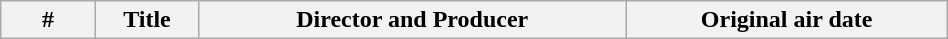<table class="wikitable" width="50%">
<tr>
<th width="10%">#</th>
<th>Title</th>
<th>Director and Producer</th>
<th>Original air date<br>



</th>
</tr>
</table>
